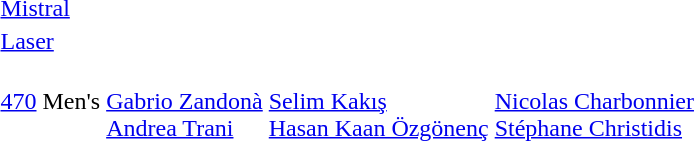<table>
<tr>
<td><a href='#'>Mistral</a></td>
<td></td>
<td></td>
<td></td>
</tr>
<tr>
<td><a href='#'>Laser</a></td>
<td></td>
<td></td>
<td></td>
</tr>
<tr>
<td><a href='#'>470</a> Men's</td>
<td style="vertical-align:top;"><br><a href='#'>Gabrio Zandonà</a><br><a href='#'>Andrea Trani</a></td>
<td style="vertical-align:top;"><br><a href='#'>Selim Kakış</a><br><a href='#'>Hasan Kaan Özgönenç</a></td>
<td style="vertical-align:top;"><br><a href='#'>Nicolas Charbonnier</a><br><a href='#'>Stéphane Christidis</a></td>
</tr>
</table>
